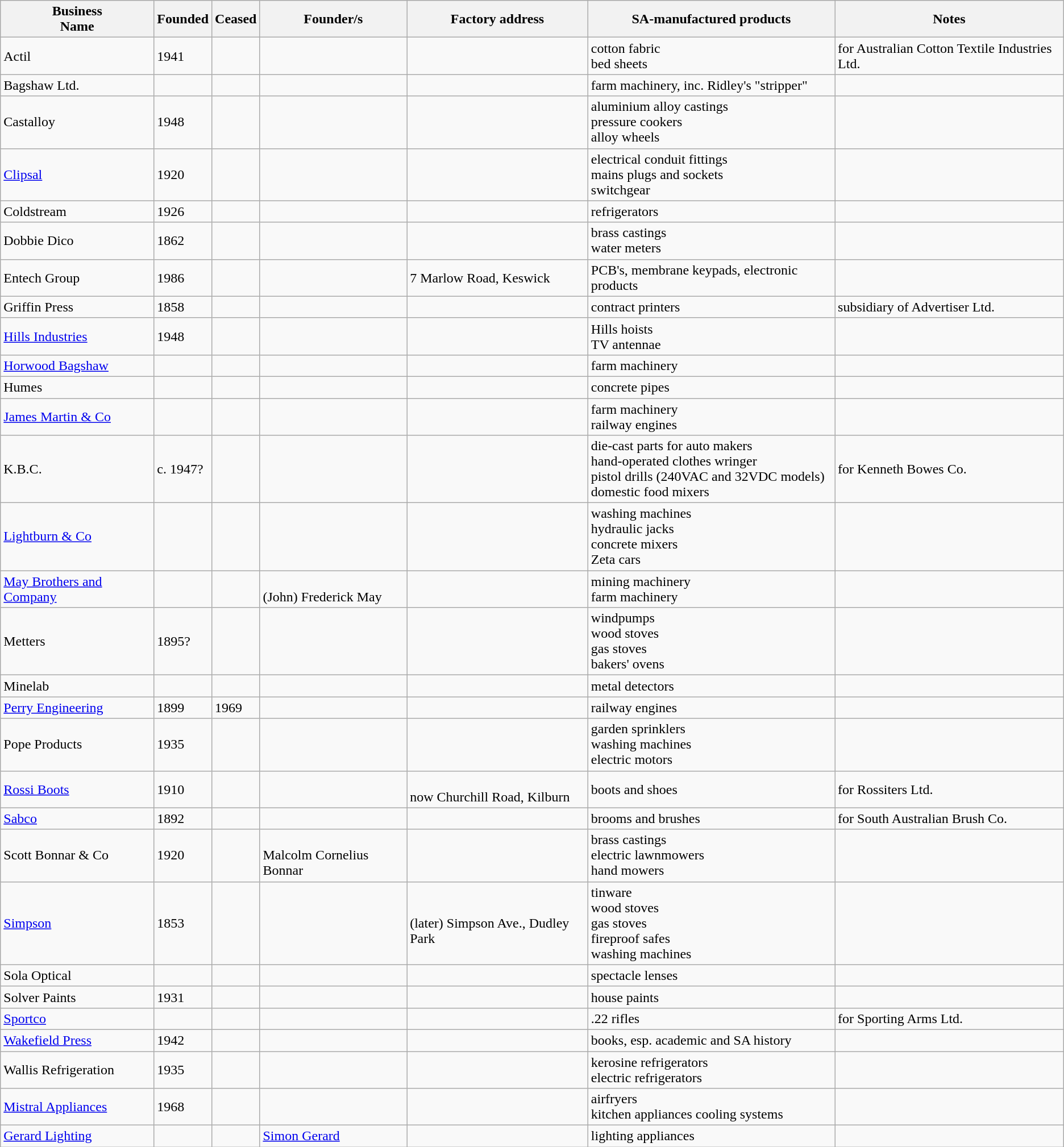<table class="wikitable sortable">
<tr>
<th>Business<br>Name</th>
<th>Founded</th>
<th>Ceased</th>
<th>Founder/s</th>
<th>Factory address</th>
<th>SA-manufactured products</th>
<th>Notes</th>
</tr>
<tr>
<td>Actil</td>
<td>1941</td>
<td></td>
<td></td>
<td></td>
<td>cotton fabric<br>bed sheets</td>
<td>for Australian Cotton Textile Industries Ltd.</td>
</tr>
<tr>
<td>Bagshaw Ltd.</td>
<td></td>
<td></td>
<td></td>
<td></td>
<td>farm machinery, inc. Ridley's "stripper"</td>
<td></td>
</tr>
<tr>
<td>Castalloy</td>
<td>1948</td>
<td></td>
<td></td>
<td></td>
<td>aluminium alloy castings<br>pressure cookers<br>alloy wheels</td>
<td></td>
</tr>
<tr>
<td><a href='#'>Clipsal</a></td>
<td>1920</td>
<td></td>
<td></td>
<td></td>
<td>electrical conduit fittings<br>mains plugs and sockets<br>switchgear</td>
<td></td>
</tr>
<tr>
<td>Coldstream</td>
<td>1926</td>
<td></td>
<td></td>
<td></td>
<td>refrigerators</td>
<td></td>
</tr>
<tr>
<td>Dobbie Dico</td>
<td>1862</td>
<td></td>
<td></td>
<td></td>
<td>brass castings<br>water meters</td>
<td></td>
</tr>
<tr>
<td>Entech Group</td>
<td>1986</td>
<td></td>
<td></td>
<td>7 Marlow Road, Keswick</td>
<td>PCB's, membrane keypads, electronic products</td>
<td></td>
</tr>
<tr>
<td>Griffin Press</td>
<td>1858</td>
<td></td>
<td></td>
<td></td>
<td>contract printers</td>
<td>subsidiary of Advertiser Ltd.</td>
</tr>
<tr>
<td><a href='#'>Hills Industries</a></td>
<td>1948</td>
<td></td>
<td></td>
<td></td>
<td>Hills hoists<br> TV antennae</td>
<td></td>
</tr>
<tr>
<td><a href='#'>Horwood Bagshaw</a></td>
<td></td>
<td></td>
<td></td>
<td></td>
<td>farm machinery</td>
<td></td>
</tr>
<tr>
<td>Humes</td>
<td></td>
<td></td>
<td></td>
<td></td>
<td>concrete pipes</td>
<td></td>
</tr>
<tr>
<td><a href='#'>James Martin & Co</a></td>
<td></td>
<td></td>
<td></td>
<td></td>
<td>farm machinery<br>railway engines</td>
<td></td>
</tr>
<tr>
<td>K.B.C.</td>
<td>c. 1947?</td>
<td></td>
<td></td>
<td></td>
<td>die-cast parts for auto makers<br>hand-operated clothes wringer<br>pistol drills (240VAC and 32VDC models)<br>domestic food mixers</td>
<td>for Kenneth Bowes Co.</td>
</tr>
<tr>
<td><a href='#'>Lightburn & Co</a></td>
<td></td>
<td></td>
<td></td>
<td></td>
<td>washing machines<br>hydraulic jacks<br>concrete mixers<br>Zeta cars</td>
<td></td>
</tr>
<tr>
<td><a href='#'>May Brothers and Company</a></td>
<td></td>
<td></td>
<td><br>(John) Frederick May</td>
<td></td>
<td>mining machinery<br>farm machinery</td>
<td></td>
</tr>
<tr>
<td>Metters</td>
<td>1895?</td>
<td></td>
<td></td>
<td></td>
<td>windpumps<br>wood stoves<br>gas stoves<br>bakers' ovens</td>
<td></td>
</tr>
<tr>
<td>Minelab</td>
<td></td>
<td></td>
<td></td>
<td></td>
<td>metal detectors</td>
<td></td>
</tr>
<tr>
<td><a href='#'>Perry Engineering</a></td>
<td>1899</td>
<td>1969</td>
<td></td>
<td></td>
<td>railway engines</td>
<td></td>
</tr>
<tr>
<td>Pope Products</td>
<td>1935</td>
<td></td>
<td></td>
<td></td>
<td>garden sprinklers<br>washing machines<br>electric motors</td>
<td></td>
</tr>
<tr>
<td><a href='#'>Rossi Boots</a></td>
<td>1910</td>
<td></td>
<td></td>
<td><br>now Churchill Road, Kilburn</td>
<td>boots and shoes</td>
<td>for Rossiters Ltd.</td>
</tr>
<tr>
<td><a href='#'>Sabco</a></td>
<td>1892</td>
<td></td>
<td></td>
<td></td>
<td>brooms and brushes</td>
<td>for South Australian Brush Co.</td>
</tr>
<tr>
<td>Scott Bonnar & Co</td>
<td>1920</td>
<td></td>
<td><br>Malcolm Cornelius Bonnar</td>
<td></td>
<td>brass castings<br>electric lawnmowers<br>hand mowers</td>
<td></td>
</tr>
<tr>
<td><a href='#'>Simpson</a></td>
<td>1853</td>
<td></td>
<td></td>
<td><br>(later) Simpson Ave., Dudley Park</td>
<td>tinware<br>wood stoves<br>gas stoves<br>fireproof safes<br>washing machines</td>
<td></td>
</tr>
<tr>
<td>Sola Optical</td>
<td></td>
<td></td>
<td></td>
<td></td>
<td>spectacle lenses</td>
<td></td>
</tr>
<tr>
<td>Solver Paints</td>
<td>1931</td>
<td></td>
<td></td>
<td></td>
<td>house paints</td>
<td></td>
</tr>
<tr>
<td><a href='#'>Sportco</a></td>
<td></td>
<td></td>
<td></td>
<td></td>
<td>.22 rifles</td>
<td>for Sporting Arms Ltd.</td>
</tr>
<tr>
<td><a href='#'>Wakefield Press</a></td>
<td>1942</td>
<td></td>
<td></td>
<td></td>
<td>books, esp. academic and SA history</td>
<td></td>
</tr>
<tr>
<td>Wallis Refrigeration</td>
<td>1935</td>
<td></td>
<td></td>
<td></td>
<td>kerosine refrigerators<br>electric refrigerators</td>
<td></td>
</tr>
<tr>
<td><a href='#'>Mistral Appliances</a></td>
<td>1968</td>
<td></td>
<td></td>
<td></td>
<td>airfryers<br>kitchen appliances
cooling systems</td>
<td></td>
</tr>
<tr>
<td><a href='#'>Gerard Lighting</a></td>
<td></td>
<td></td>
<td><a href='#'>Simon Gerard</a></td>
<td></td>
<td>lighting appliances</td>
<td></td>
</tr>
</table>
